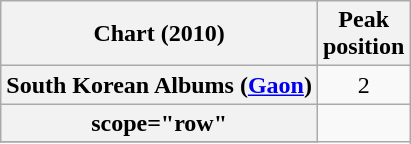<table class="wikitable plainrowheaders sortable">
<tr>
<th Align=center>Chart (2010)</th>
<th Align=center>Peak<br>position</th>
</tr>
<tr>
<th scope="row">South Korean Albums (<a href='#'>Gaon</a>)</th>
<td style="text-align:center">2</td>
</tr>
<tr>
<th>scope="row" </th>
</tr>
<tr>
</tr>
</table>
